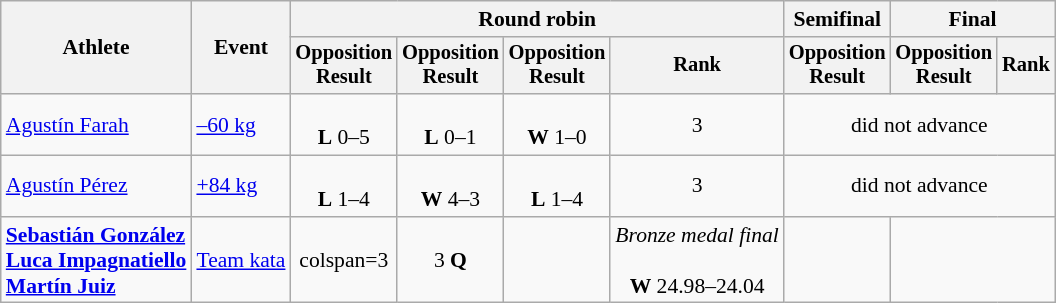<table class="wikitable" style="font-size:90%;text-align:center">
<tr>
<th rowspan=2>Athlete</th>
<th rowspan=2>Event</th>
<th colspan=4>Round robin</th>
<th>Semifinal</th>
<th colspan=2>Final</th>
</tr>
<tr style=font-size:95%>
<th>Opposition<br>Result</th>
<th>Opposition<br>Result</th>
<th>Opposition<br>Result</th>
<th>Rank</th>
<th>Opposition<br>Result</th>
<th>Opposition<br>Result</th>
<th>Rank</th>
</tr>
<tr>
<td style="text-align:left"><a href='#'>Agustín Farah</a></td>
<td style="text-align:left"><a href='#'>–60 kg</a></td>
<td><br><strong>L</strong> 0–5</td>
<td><br><strong>L</strong> 0–1</td>
<td><br><strong>W</strong> 1–0</td>
<td>3</td>
<td colspan=3>did not advance</td>
</tr>
<tr>
<td style="text-align:left"><a href='#'>Agustín Pérez</a></td>
<td style="text-align:left"><a href='#'>+84 kg</a></td>
<td><br><strong>L</strong> 1–4</td>
<td><br><strong>W</strong> 4–3</td>
<td><br><strong>L</strong> 1–4</td>
<td>3</td>
<td colspan=3>did not advance</td>
</tr>
<tr>
<td style="text-align:left"><strong><a href='#'>Sebastián González</a><br><a href='#'>Luca Impagnatiello</a><br><a href='#'>Martín Juiz</a></strong></td>
<td style="text-align:left"><a href='#'>Team kata</a></td>
<td>colspan=3 </td>
<td>3 <strong>Q</strong></td>
<td></td>
<td><em>Bronze medal final</em><br><br><strong>W</strong> 24.98–24.04</td>
<td></td>
</tr>
</table>
